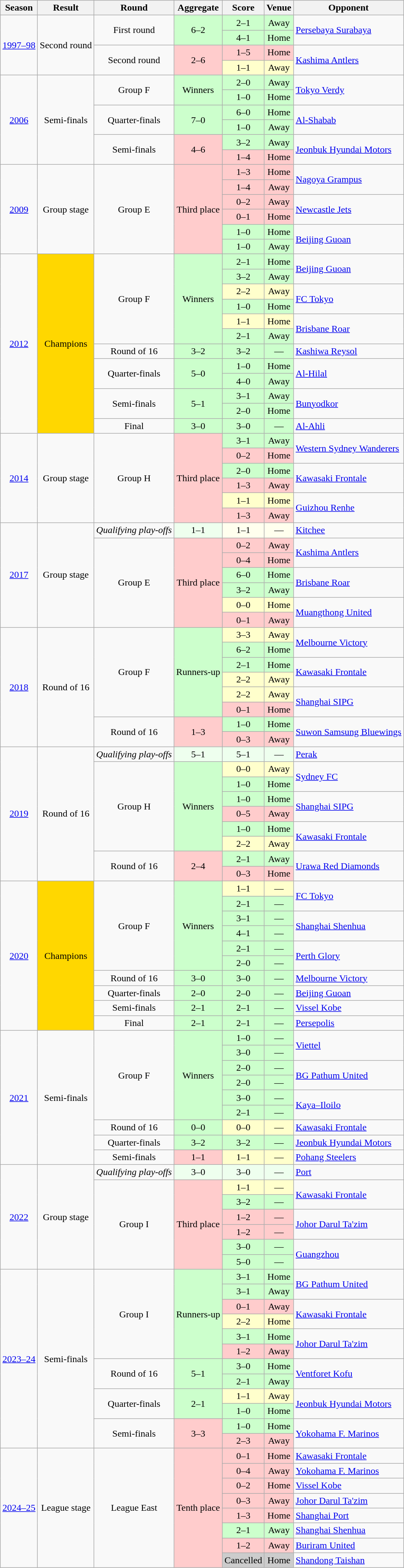<table class="wikitable sticky-table-row1" style="text-align:center">
<tr>
<th>Season</th>
<th>Result</th>
<th>Round</th>
<th>Aggregate</th>
<th>Score</th>
<th>Venue</th>
<th>Opponent</th>
</tr>
<tr>
<td rowspan="4"><a href='#'>1997–98</a></td>
<td rowspan="4">Second round</td>
<td rowspan="2">First round</td>
<td rowspan="2" style="background:#cfc">6–2</td>
<td style="background:#cfc">2–1</td>
<td style="background:#cfc">Away</td>
<td rowspan="2" align="left"> <a href='#'>Persebaya Surabaya</a></td>
</tr>
<tr>
<td style="background:#cfc">4–1</td>
<td style="background:#cfc">Home</td>
</tr>
<tr>
<td rowspan="2">Second round</td>
<td rowspan="2" style="background:#fcc">2–6</td>
<td style="background:#fcc">1–5</td>
<td style="background:#fcc">Home</td>
<td rowspan="2" align="left"> <a href='#'>Kashima Antlers</a></td>
</tr>
<tr>
<td style="background:#ffc">1–1</td>
<td style="background:#ffc">Away</td>
</tr>
<tr>
<td rowspan="6"><a href='#'>2006</a></td>
<td rowspan="6">Semi-finals</td>
<td rowspan="2">Group F</td>
<td rowspan="2" style="background:#cfc">Winners</td>
<td style="background:#cfc">2–0</td>
<td style="background:#cfc">Away</td>
<td rowspan="2" align="left"> <a href='#'>Tokyo Verdy</a></td>
</tr>
<tr>
<td style="background:#cfc">1–0</td>
<td style="background:#cfc">Home</td>
</tr>
<tr>
<td rowspan="2">Quarter-finals</td>
<td rowspan="2" style="background:#cfc">7–0</td>
<td style="background:#cfc">6–0</td>
<td style="background:#cfc">Home</td>
<td rowspan="2" align="left"> <a href='#'>Al-Shabab</a></td>
</tr>
<tr>
<td style="background:#cfc">1–0</td>
<td style="background:#cfc">Away</td>
</tr>
<tr>
<td rowspan="2">Semi-finals</td>
<td rowspan="2" style="background:#fcc">4–6</td>
<td style="background:#cfc">3–2</td>
<td style="background:#cfc">Away</td>
<td rowspan="2" align="left"> <a href='#'>Jeonbuk Hyundai Motors</a></td>
</tr>
<tr>
<td style="background:#fcc">1–4</td>
<td style="background:#fcc">Home</td>
</tr>
<tr>
<td rowspan="6"><a href='#'>2009</a></td>
<td rowspan="6">Group stage</td>
<td rowspan="6">Group E</td>
<td rowspan="6" style="background:#fcc">Third place</td>
<td style="background:#fcc">1–3</td>
<td style="background:#fcc">Home</td>
<td rowspan="2" align="left"> <a href='#'>Nagoya Grampus</a></td>
</tr>
<tr>
<td style="background:#fcc">1–4</td>
<td style="background:#fcc">Away</td>
</tr>
<tr>
<td style="background:#fcc">0–2</td>
<td style="background:#fcc">Away</td>
<td rowspan="2" align="left"> <a href='#'>Newcastle Jets</a></td>
</tr>
<tr>
<td style="background:#fcc">0–1</td>
<td style="background:#fcc">Home</td>
</tr>
<tr>
<td style="background:#cfc">1–0</td>
<td style="background:#cfc">Home</td>
<td rowspan="2" align="left"> <a href='#'>Beijing Guoan</a></td>
</tr>
<tr>
<td style="background:#cfc">1–0</td>
<td style="background:#cfc">Away</td>
</tr>
<tr>
<td rowspan="12"><a href='#'>2012</a></td>
<td rowspan="12" style="background:gold">Champions</td>
<td rowspan="6">Group F</td>
<td rowspan="6" style="background:#cfc">Winners</td>
<td style="background:#cfc">2–1</td>
<td style="background:#cfc">Home</td>
<td rowspan="2" align="left"> <a href='#'>Beijing Guoan</a></td>
</tr>
<tr>
<td style="background:#cfc">3–2</td>
<td style="background:#cfc">Away</td>
</tr>
<tr>
<td style="background:#ffc">2–2</td>
<td style="background:#ffc">Away</td>
<td rowspan="2" align="left"> <a href='#'>FC Tokyo</a></td>
</tr>
<tr>
<td style="background:#cfc">1–0</td>
<td style="background:#cfc">Home</td>
</tr>
<tr>
<td style="background:#ffc">1–1</td>
<td style="background:#ffc">Home</td>
<td rowspan="2" align="left"> <a href='#'>Brisbane Roar</a></td>
</tr>
<tr>
<td style="background:#cfc">2–1</td>
<td style="background:#cfc">Away</td>
</tr>
<tr>
<td>Round of 16</td>
<td style="background:#cfc">3–2</td>
<td style="background:#cfc">3–2</td>
<td style="background:#cfc">—</td>
<td align="left"> <a href='#'>Kashiwa Reysol</a></td>
</tr>
<tr>
<td rowspan="2">Quarter-finals</td>
<td rowspan="2" style="background:#cfc">5–0</td>
<td style="background:#cfc">1–0</td>
<td style="background:#cfc">Home</td>
<td rowspan="2" align="left"> <a href='#'>Al-Hilal</a></td>
</tr>
<tr>
<td style="background:#cfc">4–0</td>
<td style="background:#cfc">Away</td>
</tr>
<tr>
<td rowspan="2">Semi-finals</td>
<td rowspan="2" style="background:#cfc">5–1</td>
<td style="background:#cfc">3–1</td>
<td style="background:#cfc">Away</td>
<td rowspan="2" align="left"> <a href='#'>Bunyodkor</a></td>
</tr>
<tr>
<td style="background:#cfc">2–0</td>
<td style="background:#cfc">Home</td>
</tr>
<tr>
<td>Final</td>
<td style="background:#cfc">3–0</td>
<td style="background:#cfc">3–0</td>
<td style="background:#cfc">—</td>
<td align="left"> <a href='#'>Al-Ahli</a></td>
</tr>
<tr>
<td rowspan="6"><a href='#'>2014</a></td>
<td rowspan="6">Group stage</td>
<td rowspan="6">Group H</td>
<td rowspan="6" style="background:#fcc">Third place</td>
<td style="background:#cfc">3–1</td>
<td style="background:#cfc">Away</td>
<td rowspan="2" align="left"> <a href='#'>Western Sydney Wanderers</a></td>
</tr>
<tr>
<td style="background:#fcc">0–2</td>
<td style="background:#fcc">Home</td>
</tr>
<tr>
<td style="background:#cfc">2–0</td>
<td style="background:#cfc">Home</td>
<td rowspan="2" align="left"> <a href='#'>Kawasaki Frontale</a></td>
</tr>
<tr>
<td style="background:#fcc">1–3</td>
<td style="background:#fcc">Away</td>
</tr>
<tr>
<td style="background:#ffc">1–1</td>
<td style="background:#ffc">Home</td>
<td rowspan="2" align="left"> <a href='#'>Guizhou Renhe</a></td>
</tr>
<tr>
<td style="background:#fcc">1–3</td>
<td style="background:#fcc">Away</td>
</tr>
<tr>
<td rowspan="7"><a href='#'>2017</a></td>
<td rowspan="7">Group stage</td>
<td><em>Qualifying play-offs</em></td>
<td style="background:#efe">1–1 </td>
<td style="background:#ffe">1–1 </td>
<td style="background:#ffe">—</td>
<td align="left"> <a href='#'>Kitchee</a></td>
</tr>
<tr>
<td rowspan="6">Group E</td>
<td rowspan="6" style="background:#fcc">Third place</td>
<td style="background:#fcc">0–2</td>
<td style="background:#fcc">Away</td>
<td rowspan="2" align="left"> <a href='#'>Kashima Antlers</a></td>
</tr>
<tr>
<td style="background:#fcc">0–4</td>
<td style="background:#fcc">Home</td>
</tr>
<tr>
<td style="background:#cfc">6–0</td>
<td style="background:#cfc">Home</td>
<td rowspan="2" align="left"> <a href='#'>Brisbane Roar</a></td>
</tr>
<tr>
<td style="background:#cfc">3–2</td>
<td style="background:#cfc">Away</td>
</tr>
<tr>
<td style="background:#ffc">0–0</td>
<td style="background:#ffc">Home</td>
<td rowspan="2" align="left"> <a href='#'>Muangthong United</a></td>
</tr>
<tr>
<td style="background:#fcc">0–1</td>
<td style="background:#fcc">Away</td>
</tr>
<tr>
<td rowspan="8"><a href='#'>2018</a></td>
<td rowspan="8">Round of 16</td>
<td rowspan="6">Group F</td>
<td rowspan="6" style="background:#cfc">Runners-up</td>
<td style="background:#ffc">3–3</td>
<td style="background:#ffc">Away</td>
<td rowspan="2" align="left"> <a href='#'>Melbourne Victory</a></td>
</tr>
<tr>
<td style="background:#cfc">6–2</td>
<td style="background:#cfc">Home</td>
</tr>
<tr>
<td style="background:#cfc">2–1</td>
<td style="background:#cfc">Home</td>
<td rowspan="2" align="left"> <a href='#'>Kawasaki Frontale</a></td>
</tr>
<tr>
<td style="background:#ffc">2–2</td>
<td style="background:#ffc">Away</td>
</tr>
<tr>
<td style="background:#ffc">2–2</td>
<td style="background:#ffc">Away</td>
<td rowspan="2" align="left"> <a href='#'>Shanghai SIPG</a></td>
</tr>
<tr>
<td style="background:#fcc">0–1</td>
<td style="background:#fcc">Home</td>
</tr>
<tr>
<td rowspan="2">Round of 16</td>
<td rowspan="2" style="background:#fcc">1–3</td>
<td style="background:#cfc">1–0</td>
<td style="background:#cfc">Home</td>
<td rowspan="2" align="left"> <a href='#'>Suwon Samsung Bluewings</a></td>
</tr>
<tr>
<td style="background:#fcc">0–3</td>
<td style="background:#fcc">Away</td>
</tr>
<tr>
<td rowspan="9"><a href='#'>2019</a></td>
<td rowspan="9">Round of 16</td>
<td><em>Qualifying play-offs</em></td>
<td style="background:#efe">5–1</td>
<td style="background:#efe">5–1</td>
<td style="background:#efe">—</td>
<td align="left"> <a href='#'>Perak</a></td>
</tr>
<tr>
<td rowspan="6">Group H</td>
<td rowspan="6" style="background:#cfc">Winners</td>
<td style="background:#ffc">0–0</td>
<td style="background:#ffc">Away</td>
<td rowspan="2" align="left"> <a href='#'>Sydney FC</a></td>
</tr>
<tr>
<td style="background:#cfc">1–0</td>
<td style="background:#cfc">Home</td>
</tr>
<tr>
<td style="background:#cfc">1–0</td>
<td style="background:#cfc">Home</td>
<td rowspan="2" align="left"> <a href='#'>Shanghai SIPG</a></td>
</tr>
<tr>
<td style="background:#fcc">0–5</td>
<td style="background:#fcc">Away</td>
</tr>
<tr>
<td style="background:#cfc">1–0</td>
<td style="background:#cfc">Home</td>
<td rowspan="2" align="left"> <a href='#'>Kawasaki Frontale</a></td>
</tr>
<tr>
<td style="background:#ffc">2–2</td>
<td style="background:#ffc">Away</td>
</tr>
<tr>
<td rowspan="2">Round of 16</td>
<td rowspan="2" style="background:#fcc">2–4</td>
<td style="background:#cfc">2–1</td>
<td style="background:#cfc">Away</td>
<td rowspan="2" align="left"> <a href='#'>Urawa Red Diamonds</a></td>
</tr>
<tr>
<td style="background:#fcc">0–3</td>
<td style="background:#fcc">Home</td>
</tr>
<tr>
<td rowspan="10"><a href='#'>2020</a></td>
<td rowspan="10" style="background:gold">Champions</td>
<td rowspan="6">Group F</td>
<td rowspan="6" style="background:#cfc">Winners</td>
<td style="background:#ffc">1–1</td>
<td style="background:#ffc">—</td>
<td rowspan="2" align="left"> <a href='#'>FC Tokyo</a></td>
</tr>
<tr>
<td style="background:#cfc">2–1</td>
<td style="background:#cfc">—</td>
</tr>
<tr>
<td style="background:#cfc">3–1</td>
<td style="background:#cfc">—</td>
<td rowspan="2" align="left"> <a href='#'>Shanghai Shenhua</a></td>
</tr>
<tr>
<td style="background:#cfc">4–1</td>
<td style="background:#cfc">—</td>
</tr>
<tr>
<td style="background:#cfc">2–1</td>
<td style="background:#cfc">—</td>
<td rowspan="2" align="left"> <a href='#'>Perth Glory</a></td>
</tr>
<tr>
<td style="background:#cfc">2–0</td>
<td style="background:#cfc">—</td>
</tr>
<tr>
<td>Round of 16</td>
<td style="background:#cfc">3–0</td>
<td style="background:#cfc">3–0</td>
<td style="background:#cfc">—</td>
<td align="left"> <a href='#'>Melbourne Victory</a></td>
</tr>
<tr>
<td>Quarter-finals</td>
<td style="background:#cfc">2–0</td>
<td style="background:#cfc">2–0</td>
<td style="background:#cfc">—</td>
<td align="left"> <a href='#'>Beijing Guoan</a></td>
</tr>
<tr>
<td>Semi-finals</td>
<td style="background:#cfc">2–1</td>
<td style="background:#cfc">2–1 </td>
<td style="background:#cfc">—</td>
<td align="left"> <a href='#'>Vissel Kobe</a></td>
</tr>
<tr>
<td>Final</td>
<td style="background:#cfc">2–1</td>
<td style="background:#cfc">2–1</td>
<td style="background:#cfc">—</td>
<td align="left"> <a href='#'>Persepolis</a></td>
</tr>
<tr>
<td rowspan="9"><a href='#'>2021</a></td>
<td rowspan="9">Semi-finals</td>
<td rowspan="6">Group F</td>
<td rowspan="6" style="background:#cfc">Winners</td>
<td style="background:#cfc">1–0</td>
<td style="background:#cfc">—</td>
<td rowspan="2" align="left"> <a href='#'>Viettel</a></td>
</tr>
<tr>
<td style="background:#cfc">3–0</td>
<td style="background:#cfc">—</td>
</tr>
<tr>
<td style="background:#cfc">2–0</td>
<td style="background:#cfc">—</td>
<td rowspan="2" align="left"> <a href='#'>BG Pathum United</a></td>
</tr>
<tr>
<td style="background:#cfc">2–0</td>
<td style="background:#cfc">—</td>
</tr>
<tr>
<td style="background:#cfc">3–0</td>
<td style="background:#cfc">—</td>
<td rowspan="2" align="left"> <a href='#'>Kaya–Iloilo</a></td>
</tr>
<tr>
<td style="background:#cfc">2–1</td>
<td style="background:#cfc">—</td>
</tr>
<tr>
<td>Round of 16</td>
<td style="background:#cfc">0–0 </td>
<td style="background:#ffc">0–0 </td>
<td style="background:#ffc">—</td>
<td align="left"> <a href='#'>Kawasaki Frontale</a></td>
</tr>
<tr>
<td>Quarter-finals</td>
<td style="background:#cfc">3–2</td>
<td style="background:#cfc">3–2 </td>
<td style="background:#cfc">—</td>
<td align="left"> <a href='#'>Jeonbuk Hyundai Motors</a></td>
</tr>
<tr>
<td>Semi-finals</td>
<td style="background:#fcc">1–1 </td>
<td style="background:#ffc">1–1 </td>
<td style="background:#ffc">—</td>
<td align="left"> <a href='#'>Pohang Steelers</a></td>
</tr>
<tr>
<td rowspan="7"><a href='#'>2022</a></td>
<td rowspan="7">Group stage</td>
<td><em>Qualifying play-offs</em></td>
<td style="background:#efe">3–0</td>
<td style="background:#efe">3–0</td>
<td style="background:#efe">—</td>
<td align="left"> <a href='#'>Port</a></td>
</tr>
<tr>
<td rowspan="6">Group I</td>
<td rowspan="6" style="background:#fcc">Third place</td>
<td style="background:#ffc">1–1</td>
<td style="background:#ffc">—</td>
<td rowspan="2" align="left"> <a href='#'>Kawasaki Frontale</a></td>
</tr>
<tr>
<td style="background:#cfc">3–2</td>
<td style="background:#cfc">—</td>
</tr>
<tr>
<td style="background:#fcc">1–2</td>
<td style="background:#fcc">—</td>
<td rowspan="2" align="left"> <a href='#'>Johor Darul Ta'zim</a></td>
</tr>
<tr>
<td style="background:#fcc">1–2</td>
<td style="background:#fcc">—</td>
</tr>
<tr>
<td style="background:#cfc">3–0</td>
<td style="background:#cfc">—</td>
<td rowspan="2" align="left"> <a href='#'>Guangzhou</a></td>
</tr>
<tr>
<td style="background:#cfc">5–0</td>
<td style="background:#cfc">—</td>
</tr>
<tr>
<td rowspan="12"><a href='#'>2023–24</a></td>
<td rowspan="12">Semi-finals</td>
<td rowspan="6">Group I</td>
<td rowspan="6" style="background:#cfc">Runners-up</td>
<td style="background:#cfc">3–1</td>
<td style="background:#cfc">Home</td>
<td rowspan="2" align="left"> <a href='#'>BG Pathum United</a></td>
</tr>
<tr>
<td style="background:#cfc">3–1</td>
<td style="background:#cfc">Away</td>
</tr>
<tr>
<td style="background:#fcc">0–1</td>
<td style="background:#fcc">Away</td>
<td rowspan="2" align="left"> <a href='#'>Kawasaki Frontale</a></td>
</tr>
<tr>
<td style="background:#ffc">2–2</td>
<td style="background:#ffc">Home</td>
</tr>
<tr>
<td style="background:#cfc">3–1</td>
<td style="background:#cfc">Home</td>
<td rowspan="2" align="left"> <a href='#'>Johor Darul Ta'zim</a></td>
</tr>
<tr>
<td style="background:#fcc">1–2</td>
<td style="background:#fcc">Away</td>
</tr>
<tr>
<td rowspan="2">Round of 16</td>
<td rowspan="2" style="background:#cfc">5–1</td>
<td style="background:#cfc">3–0</td>
<td style="background:#cfc">Home</td>
<td rowspan="2" align="left"> <a href='#'>Ventforet Kofu</a></td>
</tr>
<tr>
<td style="background:#cfc">2–1</td>
<td style="background:#cfc">Away</td>
</tr>
<tr>
<td rowspan="2">Quarter-finals</td>
<td rowspan="2" style="background:#cfc">2–1</td>
<td style="background:#ffc">1–1</td>
<td style="background:#ffc">Away</td>
<td rowspan="2" align="left"> <a href='#'>Jeonbuk Hyundai Motors</a></td>
</tr>
<tr>
<td style="background:#cfc">1–0</td>
<td style="background:#cfc">Home</td>
</tr>
<tr>
<td rowspan="2">Semi-finals</td>
<td rowspan="2" style="background:#fcc">3–3 </td>
<td style="background:#cfc">1–0</td>
<td style="background:#cfc">Home</td>
<td rowspan="2" align="left"> <a href='#'>Yokohama F. Marinos</a></td>
</tr>
<tr>
<td style="background:#fcc">2–3 </td>
<td style="background:#fcc">Away</td>
</tr>
<tr>
<td rowspan="8"><a href='#'>2024–25</a></td>
<td rowspan="8">League stage</td>
<td rowspan="8">League East</td>
<td rowspan="8" style="background:#fcc">Tenth place</td>
<td style="background:#fcc">0–1</td>
<td style="background:#fcc">Home</td>
<td align="left"> <a href='#'>Kawasaki Frontale</a></td>
</tr>
<tr>
<td style="background:#fcc">0–4</td>
<td style="background:#fcc">Away</td>
<td align="left"> <a href='#'>Yokohama F. Marinos</a></td>
</tr>
<tr>
<td style="background:#fcc">0–2</td>
<td style="background:#fcc">Home</td>
<td align="left"> <a href='#'>Vissel Kobe</a></td>
</tr>
<tr>
<td style="background:#fcc">0–3</td>
<td style="background:#fcc">Away</td>
<td align="left"> <a href='#'>Johor Darul Ta'zim</a></td>
</tr>
<tr>
<td style="background:#fcc">1–3</td>
<td style="background:#fcc">Home</td>
<td align="left"> <a href='#'>Shanghai Port</a></td>
</tr>
<tr>
<td style="background:#cfc">2–1</td>
<td style="background:#cfc">Away</td>
<td align="left"> <a href='#'>Shanghai Shenhua</a></td>
</tr>
<tr>
<td style="background:#fcc">1–2</td>
<td style="background:#fcc">Away</td>
<td align="left"> <a href='#'>Buriram United</a></td>
</tr>
<tr>
<td style="background:#ccc">Cancelled</td>
<td style="background:#ccc">Home</td>
<td align="left"> <a href='#'>Shandong Taishan</a></td>
</tr>
</table>
